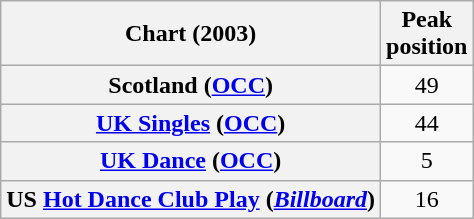<table class="wikitable sortable plainrowheaders" style="text-align:center">
<tr>
<th scope="col">Chart (2003)</th>
<th scope="col">Peak<br>position</th>
</tr>
<tr>
<th scope="row">Scotland (<a href='#'>OCC</a>)</th>
<td>49</td>
</tr>
<tr>
<th scope="row"><a href='#'>UK Singles</a> (<a href='#'>OCC</a>)</th>
<td>44</td>
</tr>
<tr>
<th scope="row"><a href='#'>UK Dance</a> (<a href='#'>OCC</a>)</th>
<td>5</td>
</tr>
<tr>
<th scope="row">US <a href='#'>Hot Dance Club Play</a> (<em><a href='#'>Billboard</a></em>)</th>
<td>16</td>
</tr>
</table>
